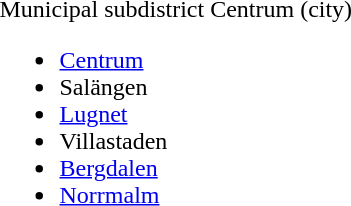<table>
<tr>
<td>Municipal subdistrict Centrum (city)<br><ul><li><a href='#'>Centrum</a></li><li>Salängen</li><li><a href='#'>Lugnet</a></li><li>Villastaden</li><li><a href='#'>Bergdalen</a></li><li><a href='#'>Norrmalm</a></li></ul></td>
</tr>
</table>
